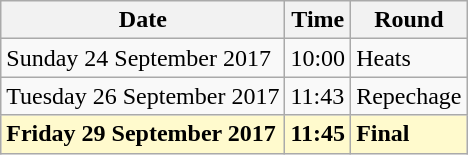<table class="wikitable">
<tr>
<th>Date</th>
<th>Time</th>
<th>Round</th>
</tr>
<tr>
<td>Sunday 24 September 2017</td>
<td>10:00</td>
<td>Heats</td>
</tr>
<tr>
<td>Tuesday 26 September 2017</td>
<td>11:43</td>
<td>Repechage</td>
</tr>
<tr>
<td style=background:lemonchiffon><strong>Friday 29 September 2017</strong></td>
<td style=background:lemonchiffon><strong>11:45</strong></td>
<td style=background:lemonchiffon><strong>Final</strong></td>
</tr>
</table>
